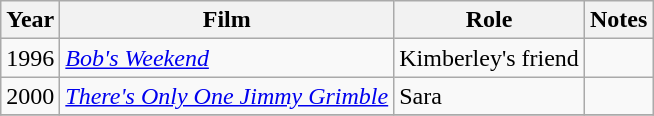<table class="wikitable sortable">
<tr>
<th>Year</th>
<th>Film</th>
<th>Role</th>
<th>Notes</th>
</tr>
<tr>
<td>1996</td>
<td><em><a href='#'>Bob's Weekend</a></em></td>
<td>Kimberley's friend</td>
<td></td>
</tr>
<tr>
<td>2000</td>
<td><em><a href='#'>There's Only One Jimmy Grimble</a></em></td>
<td>Sara</td>
<td></td>
</tr>
<tr>
</tr>
</table>
